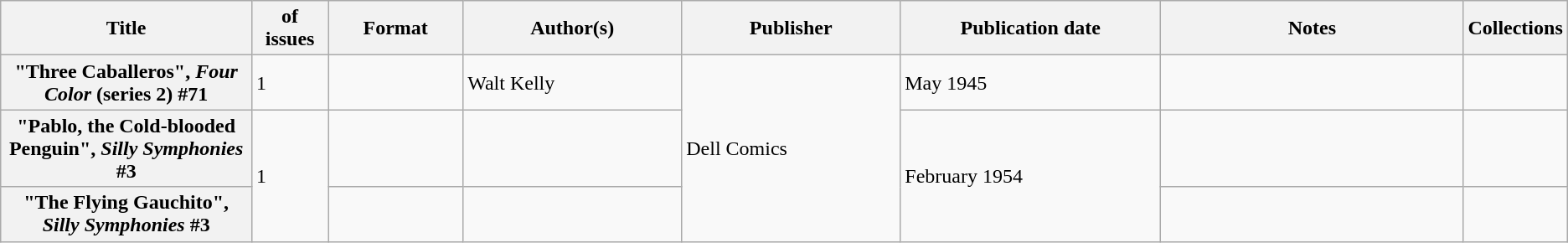<table class="wikitable">
<tr>
<th>Title</th>
<th style="width:40pt"> of issues</th>
<th style="width:75pt">Format</th>
<th style="width:125pt">Author(s)</th>
<th style="width:125pt">Publisher</th>
<th style="width:150pt">Publication date</th>
<th style="width:175pt">Notes</th>
<th>Collections</th>
</tr>
<tr>
<th>"Three Caballeros", <em>Four Color</em> (series 2) #71</th>
<td>1</td>
<td></td>
<td>Walt Kelly</td>
<td rowspan="3">Dell Comics</td>
<td>May 1945</td>
<td></td>
<td></td>
</tr>
<tr>
<th>"Pablo, the Cold-blooded Penguin", <em>Silly Symphonies</em> #3</th>
<td rowspan="2">1</td>
<td></td>
<td></td>
<td rowspan="2">February 1954</td>
<td></td>
<td></td>
</tr>
<tr>
<th>"The Flying Gauchito", <em>Silly Symphonies</em> #3</th>
<td></td>
<td></td>
<td></td>
<td></td>
</tr>
</table>
